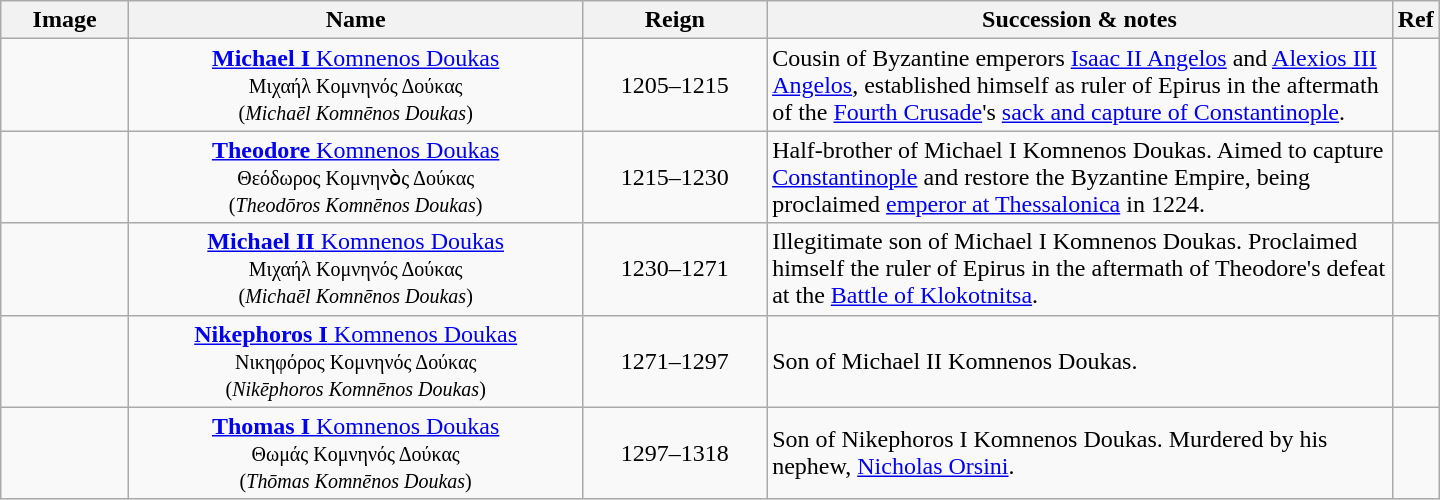<table class="wikitable" style="width:960px">
<tr>
<th width="80px">Image</th>
<th width="310px">Name</th>
<th width="120px">Reign</th>
<th width="430px">Succession & notes</th>
<th width="20px">Ref</th>
</tr>
<tr>
<td></td>
<td align="center"><a href='#'><strong>Michael I</strong> Komnenos Doukas</a><br><small>Μιχαήλ Κομνηνός Δούκας</small><br><small>(<em>Michaēl Komnēnos Doukas</em>)</small></td>
<td align="center">1205–1215</td>
<td>Cousin of Byzantine emperors <a href='#'>Isaac II Angelos</a> and <a href='#'>Alexios III Angelos</a>, established himself as ruler of Epirus in the aftermath of the <a href='#'>Fourth Crusade</a>'s <a href='#'>sack and capture of Constantinople</a>.</td>
<td></td>
</tr>
<tr>
<td></td>
<td align="center"><a href='#'><strong>Theodore</strong> Komnenos Doukas</a><br><small>Θεόδωρος Κομνηνὸς Δούκας</small><br><small>(<em>Theodōros Komnēnos Doukas</em>)</small></td>
<td align="center">1215–1230</td>
<td>Half-brother of Michael I Komnenos Doukas. Aimed to capture <a href='#'>Constantinople</a> and restore the Byzantine Empire, being proclaimed <a href='#'>emperor at Thessalonica</a> in 1224.</td>
<td></td>
</tr>
<tr>
<td></td>
<td align="center"><a href='#'><strong>Michael II</strong> Komnenos Doukas</a><br><small>Μιχαήλ Κομνηνός Δούκας</small><br><small>(<em>Michaēl Komnēnos Doukas</em>)</small></td>
<td align="center">1230–1271</td>
<td>Illegitimate son of Michael I Komnenos Doukas. Proclaimed himself the ruler of Epirus in the aftermath of Theodore's defeat at the <a href='#'>Battle of Klokotnitsa</a>.</td>
<td></td>
</tr>
<tr>
<td></td>
<td align="center"><a href='#'><strong>Nikephoros I</strong> Komnenos Doukas</a><br><small>Νικηφόρος Κομνηνός Δούκας</small><br><small>(<em>Nikēphoros Komnēnos Doukas</em>)</small></td>
<td align="center">1271–1297</td>
<td>Son of Michael II Komnenos Doukas.</td>
<td></td>
</tr>
<tr>
<td></td>
<td align="center"><a href='#'><strong>Thomas I</strong> Komnenos Doukas</a><br><small>Θωμάς Κομνηνός Δούκας</small><br><small>(<em>Thōmas Komnēnos Doukas</em>)</small></td>
<td align="center">1297–1318</td>
<td>Son of Nikephoros I Komnenos Doukas. Murdered by his nephew, <a href='#'>Nicholas Orsini</a>.</td>
<td></td>
</tr>
</table>
